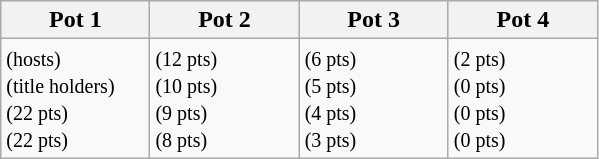<table class=wikitable>
<tr>
<th width=20%>Pot 1</th>
<th width=20%>Pot 2</th>
<th width=20%>Pot 3</th>
<th width=20%>Pot 4</th>
</tr>
<tr valign=top>
<td> <small>(hosts)</small><br> <small>(title holders)</small><br> <small>(22 pts)</small><br> <small>(22 pts)</small></td>
<td> <small>(12 pts)</small><br> <small>(10 pts)</small><br> <small>(9 pts)</small><br> <small>(8 pts)</small></td>
<td> <small>(6 pts)</small><br> <small>(5 pts)</small><br> <small>(4 pts)</small><br> <small>(3 pts)</small></td>
<td> <small>(2 pts)</small><br> <small>(0 pts)</small><br> <small>(0 pts)</small><br> <small>(0 pts)</small></td>
</tr>
</table>
